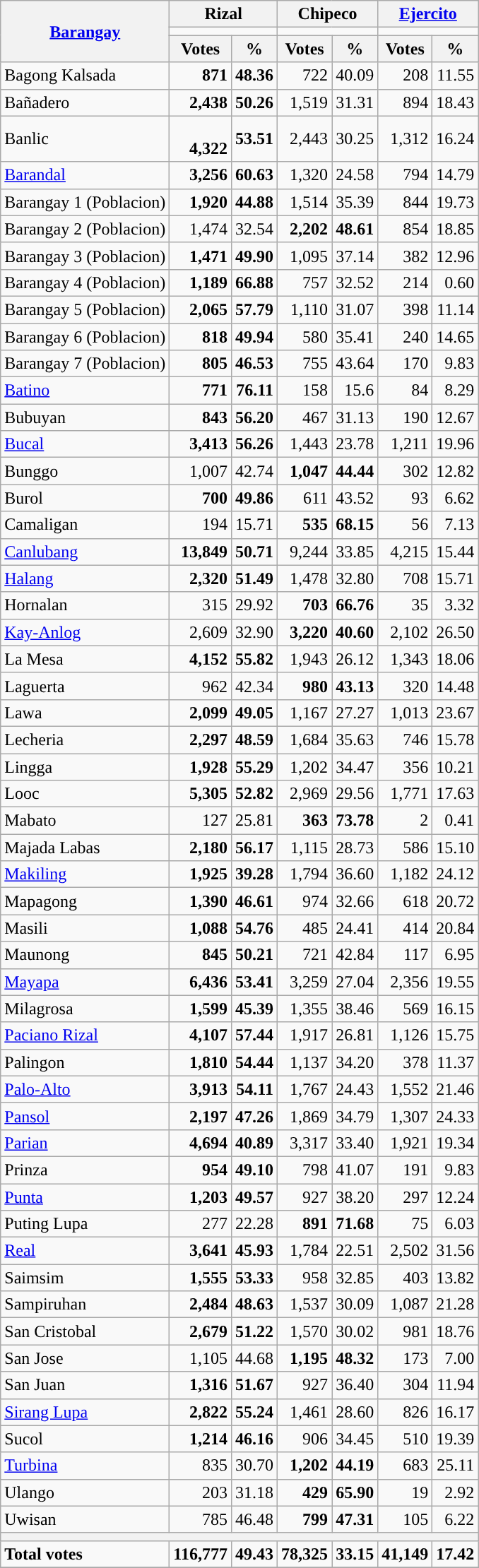<table class="wikitable" style="text-align:right">
<tr>
<th rowspan="3"><a href='#'>Barangay</a></th>
<th colspan="2">Rizal</th>
<th colspan="2">Chipeco</th>
<th colspan="2"><a href='#'>Ejercito</a></th>
</tr>
<tr>
<td colspan="2" style="background:"></td>
<td colspan="2" style="background:"></td>
<td colspan="2" style="background:"></td>
</tr>
<tr>
<th>Votes</th>
<th>%</th>
<th>Votes</th>
<th>%</th>
<th>Votes</th>
<th>%</th>
</tr>
<tr>
<td align="left">Bagong Kalsada</td>
<td style="background:"><strong>871</strong></td>
<td style="background:"><strong>48.36</strong></td>
<td>722</td>
<td>40.09</td>
<td>208</td>
<td>11.55</td>
</tr>
<tr>
<td align="left">Bañadero</td>
<td style="background:"><strong>2,438</strong></td>
<td style="background:"><strong>50.26</strong></td>
<td>1,519</td>
<td>31.31</td>
<td>894</td>
<td>18.43</td>
</tr>
<tr>
<td align="left">Banlic</td>
<td style="background:"><br><strong>4,322</strong></td>
<td style="background:"><strong>53.51</strong></td>
<td>2,443</td>
<td>30.25</td>
<td>1,312</td>
<td>16.24</td>
</tr>
<tr>
<td align="left"><a href='#'>Barandal</a></td>
<td style="background:"><strong>3,256</strong></td>
<td style="background:"><strong>60.63</strong></td>
<td>1,320</td>
<td>24.58</td>
<td>794</td>
<td>14.79</td>
</tr>
<tr>
<td align="left">Barangay 1 (Poblacion)</td>
<td style="background:"><strong>1,920</strong></td>
<td style="background:"><strong>44.88</strong></td>
<td>1,514</td>
<td>35.39</td>
<td>844</td>
<td>19.73</td>
</tr>
<tr>
<td align="left">Barangay 2 (Poblacion)</td>
<td>1,474</td>
<td>32.54</td>
<td style="background:"><strong>2,202</strong></td>
<td style="background:"><strong>48.61</strong></td>
<td>854</td>
<td>18.85</td>
</tr>
<tr>
<td align="left">Barangay 3 (Poblacion)</td>
<td style="background:"><strong>1,471</strong></td>
<td style="background:"><strong>49.90</strong></td>
<td>1,095</td>
<td>37.14</td>
<td>382</td>
<td>12.96</td>
</tr>
<tr>
<td align="left">Barangay 4 (Poblacion)</td>
<td style="background:"><strong>1,189</strong></td>
<td style="background:"><strong>66.88</strong></td>
<td>757</td>
<td>32.52</td>
<td>214</td>
<td>0.60</td>
</tr>
<tr>
<td align="left">Barangay 5 (Poblacion)</td>
<td style="background:"><strong>2,065</strong></td>
<td style="background:"><strong>57.79</strong></td>
<td>1,110</td>
<td>31.07</td>
<td>398</td>
<td>11.14</td>
</tr>
<tr>
<td align="left">Barangay 6 (Poblacion)</td>
<td style="background:"><strong>818</strong></td>
<td style="background:"><strong>49.94</strong></td>
<td>580</td>
<td>35.41</td>
<td>240</td>
<td>14.65</td>
</tr>
<tr>
<td align="left">Barangay 7 (Poblacion)</td>
<td style="background:"><strong>805</strong></td>
<td style="background:"><strong>46.53</strong></td>
<td>755</td>
<td>43.64</td>
<td>170</td>
<td>9.83</td>
</tr>
<tr>
<td align="left"><a href='#'>Batino</a></td>
<td style="background:"><strong>771</strong></td>
<td style="background:"><strong>76.11</strong></td>
<td>158</td>
<td>15.6</td>
<td>84</td>
<td>8.29</td>
</tr>
<tr>
<td align="left">Bubuyan</td>
<td style="background:"><strong>843</strong></td>
<td style="background:"><strong>56.20</strong></td>
<td>467</td>
<td>31.13</td>
<td>190</td>
<td>12.67</td>
</tr>
<tr>
<td align="left"><a href='#'>Bucal</a></td>
<td style="background:"><strong>3,413</strong></td>
<td style="background:"><strong>56.26</strong></td>
<td>1,443</td>
<td>23.78</td>
<td>1,211</td>
<td>19.96</td>
</tr>
<tr>
<td align="left">Bunggo</td>
<td>1,007</td>
<td>42.74</td>
<td style="background:"><strong>1,047</strong></td>
<td style="background:"><strong>44.44</strong></td>
<td>302</td>
<td>12.82</td>
</tr>
<tr>
<td align="left">Burol</td>
<td style="background:"><strong>700</strong></td>
<td style="background:"><strong>49.86</strong></td>
<td>611</td>
<td>43.52</td>
<td>93</td>
<td>6.62</td>
</tr>
<tr>
<td align="left">Camaligan</td>
<td>194</td>
<td>15.71</td>
<td style="background:"><strong>535</strong></td>
<td style="background:"><strong>68.15</strong></td>
<td>56</td>
<td>7.13</td>
</tr>
<tr>
<td align="left"><a href='#'>Canlubang</a></td>
<td style="background:"><strong>13,849</strong></td>
<td style=background:><strong>50.71</strong></td>
<td>9,244</td>
<td>33.85</td>
<td>4,215</td>
<td>15.44</td>
</tr>
<tr>
<td align="left"><a href='#'>Halang</a></td>
<td style="background:"><strong>2,320</strong></td>
<td style="background:"><strong>51.49</strong></td>
<td>1,478</td>
<td>32.80</td>
<td>708</td>
<td>15.71</td>
</tr>
<tr>
<td align="left">Hornalan</td>
<td>315</td>
<td>29.92</td>
<td style="background:"><strong>703</strong></td>
<td style="background:"><strong>66.76</strong></td>
<td>35</td>
<td>3.32</td>
</tr>
<tr>
<td align="left"><a href='#'>Kay-Anlog</a></td>
<td>2,609</td>
<td>32.90</td>
<td style="background:"><strong>3,220</strong></td>
<td style="background:"><strong>40.60</strong></td>
<td>2,102</td>
<td>26.50</td>
</tr>
<tr>
<td align="left">La Mesa</td>
<td style="background:"><strong>4,152</strong></td>
<td style="background:"><strong>55.82</strong></td>
<td>1,943</td>
<td>26.12</td>
<td>1,343</td>
<td>18.06</td>
</tr>
<tr>
<td align="left">Laguerta</td>
<td>962</td>
<td>42.34</td>
<td style="background:"><strong>980</strong></td>
<td style="background:"><strong>43.13</strong></td>
<td>320</td>
<td>14.48</td>
</tr>
<tr>
<td align="left">Lawa</td>
<td style="background:"><strong>2,099</strong></td>
<td style="background:"><strong>49.05</strong></td>
<td>1,167</td>
<td>27.27</td>
<td>1,013</td>
<td>23.67</td>
</tr>
<tr>
<td align="left">Lecheria</td>
<td style="background:"><strong>2,297</strong></td>
<td style="background:"><strong>48.59</strong></td>
<td>1,684</td>
<td>35.63</td>
<td>746</td>
<td>15.78</td>
</tr>
<tr>
<td align="left">Lingga</td>
<td style="background:"><strong>1,928</strong></td>
<td style="background:"><strong>55.29</strong></td>
<td>1,202</td>
<td>34.47</td>
<td>356</td>
<td>10.21</td>
</tr>
<tr>
<td align="left">Looc</td>
<td style="background:"><strong>5,305</strong></td>
<td style="background:"><strong>52.82</strong></td>
<td>2,969</td>
<td>29.56</td>
<td>1,771</td>
<td>17.63</td>
</tr>
<tr>
<td align="left">Mabato</td>
<td>127</td>
<td>25.81</td>
<td style="background:"><strong>363</strong></td>
<td style="background:"><strong>73.78</strong></td>
<td>2</td>
<td>0.41</td>
</tr>
<tr>
<td align="left">Majada Labas</td>
<td style="background:"><strong>2,180</strong></td>
<td style="background:"><strong>56.17</strong></td>
<td>1,115</td>
<td>28.73</td>
<td>586</td>
<td>15.10</td>
</tr>
<tr>
<td align="left"><a href='#'>Makiling</a></td>
<td style="background:"><strong>1,925</strong></td>
<td style="background:"><strong>39.28</strong></td>
<td>1,794</td>
<td>36.60</td>
<td>1,182</td>
<td>24.12</td>
</tr>
<tr>
<td align="left">Mapagong</td>
<td style="background:"><strong>1,390</strong></td>
<td style="background:"><strong>46.61</strong></td>
<td>974</td>
<td>32.66</td>
<td>618</td>
<td>20.72</td>
</tr>
<tr>
<td align="left">Masili</td>
<td style="background:"><strong>1,088</strong></td>
<td style="background:"><strong>54.76</strong></td>
<td>485</td>
<td>24.41</td>
<td>414</td>
<td>20.84</td>
</tr>
<tr>
<td align="left">Maunong</td>
<td style="background:"><strong>845</strong></td>
<td style="background:"><strong>50.21</strong></td>
<td>721</td>
<td>42.84</td>
<td>117</td>
<td>6.95</td>
</tr>
<tr>
<td align="left"><a href='#'>Mayapa</a></td>
<td style="background:"><strong>6,436</strong></td>
<td style="background:"><strong>53.41</strong></td>
<td>3,259</td>
<td>27.04</td>
<td>2,356</td>
<td>19.55</td>
</tr>
<tr>
<td align="left">Milagrosa</td>
<td style="background:"><strong>1,599</strong></td>
<td style="background:"><strong>45.39</strong></td>
<td>1,355</td>
<td>38.46</td>
<td>569</td>
<td>16.15</td>
</tr>
<tr>
<td align="left"><a href='#'>Paciano Rizal</a></td>
<td style="background:"><strong>4,107</strong></td>
<td style="background:"><strong>57.44</strong></td>
<td>1,917</td>
<td>26.81</td>
<td>1,126</td>
<td>15.75</td>
</tr>
<tr>
<td align="left">Palingon</td>
<td style="background:"><strong>1,810</strong></td>
<td style="background:"><strong>54.44</strong></td>
<td>1,137</td>
<td>34.20</td>
<td>378</td>
<td>11.37</td>
</tr>
<tr>
<td align="left"><a href='#'>Palo-Alto</a></td>
<td style="background:"><strong>3,913</strong></td>
<td style="background:"><strong>54.11</strong></td>
<td>1,767</td>
<td>24.43</td>
<td>1,552</td>
<td>21.46</td>
</tr>
<tr>
<td align="left"><a href='#'>Pansol</a></td>
<td style="background:"><strong>2,197</strong></td>
<td style="background:"><strong>47.26</strong></td>
<td>1,869</td>
<td>34.79</td>
<td>1,307</td>
<td>24.33</td>
</tr>
<tr>
<td align="left"><a href='#'>Parian</a></td>
<td style="background:"><strong>4,694</strong></td>
<td style="background:"><strong>40.89</strong></td>
<td>3,317</td>
<td>33.40</td>
<td>1,921</td>
<td>19.34</td>
</tr>
<tr>
<td align="left">Prinza</td>
<td style="background:"><strong>954</strong></td>
<td style="background:"><strong>49.10</strong></td>
<td>798</td>
<td>41.07</td>
<td>191</td>
<td>9.83</td>
</tr>
<tr>
<td align="left"><a href='#'>Punta</a></td>
<td style="background:"><strong>1,203</strong></td>
<td style="background:"><strong>49.57</strong></td>
<td>927</td>
<td>38.20</td>
<td>297</td>
<td>12.24</td>
</tr>
<tr>
<td align="left">Puting Lupa</td>
<td>277</td>
<td>22.28</td>
<td style="background:"><strong>891</strong></td>
<td style="background:"><strong>71.68</strong></td>
<td>75</td>
<td>6.03</td>
</tr>
<tr>
<td align="left"><a href='#'>Real</a></td>
<td style="background:"><strong>3,641</strong></td>
<td style="background:"><strong>45.93</strong></td>
<td>1,784</td>
<td>22.51</td>
<td>2,502</td>
<td>31.56</td>
</tr>
<tr>
<td align="left">Saimsim</td>
<td style="background:"><strong>1,555</strong></td>
<td style="background:"><strong>53.33</strong></td>
<td>958</td>
<td>32.85</td>
<td>403</td>
<td>13.82</td>
</tr>
<tr>
<td align="left">Sampiruhan</td>
<td style="background:"><strong>2,484</strong></td>
<td style="background:"><strong>48.63</strong></td>
<td>1,537</td>
<td>30.09</td>
<td>1,087</td>
<td>21.28</td>
</tr>
<tr>
<td align="left">San Cristobal</td>
<td style="background:"><strong>2,679</strong></td>
<td style="background:"><strong>51.22</strong></td>
<td>1,570</td>
<td>30.02</td>
<td>981</td>
<td>18.76</td>
</tr>
<tr>
<td align="left">San Jose</td>
<td>1,105</td>
<td>44.68</td>
<td style="background:"><strong>1,195</strong></td>
<td style="background:"><strong>48.32</strong></td>
<td>173</td>
<td>7.00</td>
</tr>
<tr>
<td align="left">San Juan</td>
<td style="background:"><strong>1,316</strong></td>
<td style="background:"><strong>51.67</strong></td>
<td>927</td>
<td>36.40</td>
<td>304</td>
<td>11.94</td>
</tr>
<tr>
<td align="left"><a href='#'>Sirang Lupa</a></td>
<td style="background:"><strong>2,822</strong></td>
<td style="background:"><strong>55.24</strong></td>
<td>1,461</td>
<td>28.60</td>
<td>826</td>
<td>16.17</td>
</tr>
<tr>
<td align="left">Sucol</td>
<td style="background:"><strong>1,214</strong></td>
<td style="background:"><strong>46.16</strong></td>
<td>906</td>
<td>34.45</td>
<td>510</td>
<td>19.39</td>
</tr>
<tr>
<td align="left"><a href='#'>Turbina</a></td>
<td>835</td>
<td>30.70</td>
<td style="background:"><strong>1,202</strong></td>
<td style="background:"><strong>44.19</strong></td>
<td>683</td>
<td>25.11</td>
</tr>
<tr>
<td align="left">Ulango</td>
<td>203</td>
<td>31.18</td>
<td style="background:"><strong>429</strong></td>
<td style="background:"><strong>65.90</strong></td>
<td>19</td>
<td>2.92</td>
</tr>
<tr>
<td align="left">Uwisan</td>
<td>785</td>
<td>46.48</td>
<td style="background:"><strong>799</strong></td>
<td style="background:"><strong>47.31</strong></td>
<td>105</td>
<td>6.22</td>
</tr>
<tr>
<th colspan="7"></th>
</tr>
<tr>
<td align="left"><strong>Total votes</strong></td>
<td style="background:"><strong>116,777</strong></td>
<td style="background:"><strong>49.43</strong></td>
<td><strong>78,325</strong></td>
<td><strong>33.15</strong></td>
<td><strong>41,149</strong></td>
<td><strong>17.42</strong></td>
</tr>
<tr>
</tr>
</table>
